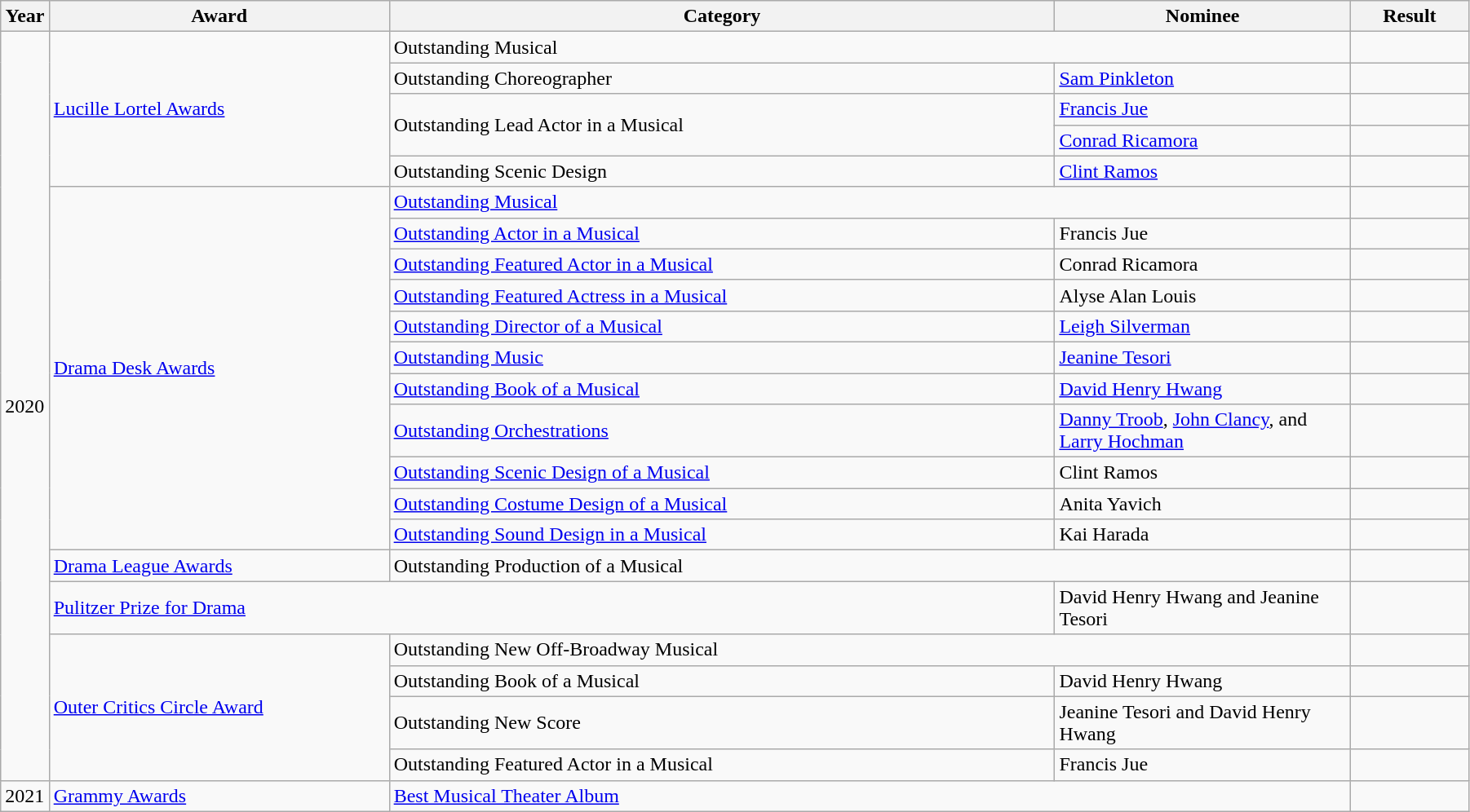<table class="wikitable" width="95%">
<tr>
<th width="3%">Year</th>
<th width="23%">Award</th>
<th width="45%">Category</th>
<th width="20%">Nominee</th>
<th width="8%">Result</th>
</tr>
<tr>
<td rowspan="22">2020</td>
<td rowspan="5"><a href='#'>Lucille Lortel Awards</a></td>
<td colspan="2">Outstanding Musical</td>
<td></td>
</tr>
<tr>
<td>Outstanding Choreographer</td>
<td><a href='#'>Sam Pinkleton</a></td>
<td></td>
</tr>
<tr>
<td rowspan="2">Outstanding Lead Actor in a Musical</td>
<td><a href='#'>Francis Jue</a></td>
<td></td>
</tr>
<tr>
<td><a href='#'>Conrad Ricamora</a></td>
<td></td>
</tr>
<tr>
<td>Outstanding Scenic Design</td>
<td><a href='#'>Clint Ramos</a></td>
<td></td>
</tr>
<tr>
<td rowspan="11"><a href='#'>Drama Desk Awards</a></td>
<td colspan="2"><a href='#'>Outstanding Musical</a></td>
<td></td>
</tr>
<tr>
<td><a href='#'>Outstanding Actor in a Musical</a></td>
<td>Francis Jue</td>
<td></td>
</tr>
<tr>
<td><a href='#'>Outstanding Featured Actor in a Musical</a></td>
<td>Conrad Ricamora</td>
<td></td>
</tr>
<tr>
<td><a href='#'>Outstanding Featured Actress in a Musical</a></td>
<td>Alyse Alan Louis</td>
<td></td>
</tr>
<tr>
<td><a href='#'>Outstanding Director of a Musical</a></td>
<td><a href='#'>Leigh Silverman</a></td>
<td></td>
</tr>
<tr>
<td><a href='#'>Outstanding Music</a></td>
<td><a href='#'>Jeanine Tesori</a></td>
<td></td>
</tr>
<tr>
<td><a href='#'>Outstanding Book of a Musical</a></td>
<td><a href='#'>David Henry Hwang</a></td>
<td></td>
</tr>
<tr>
<td><a href='#'>Outstanding Orchestrations</a></td>
<td><a href='#'>Danny Troob</a>, <a href='#'>John Clancy</a>, and <a href='#'>Larry Hochman</a></td>
<td></td>
</tr>
<tr>
<td><a href='#'>Outstanding Scenic Design of a Musical</a></td>
<td>Clint Ramos</td>
<td></td>
</tr>
<tr>
<td><a href='#'>Outstanding Costume Design of a Musical</a></td>
<td>Anita Yavich</td>
<td></td>
</tr>
<tr>
<td><a href='#'>Outstanding Sound Design in a Musical</a></td>
<td>Kai Harada</td>
<td></td>
</tr>
<tr>
<td><a href='#'>Drama League Awards</a></td>
<td colspan="2">Outstanding Production of a Musical</td>
<td></td>
</tr>
<tr>
<td colspan="2"><a href='#'>Pulitzer Prize for Drama</a></td>
<td>David Henry Hwang and Jeanine Tesori</td>
<td></td>
</tr>
<tr>
<td rowspan="4"><a href='#'>Outer Critics Circle Award</a></td>
<td colspan="2">Outstanding New Off-Broadway Musical</td>
<td></td>
</tr>
<tr>
<td>Outstanding Book of a Musical</td>
<td>David Henry Hwang</td>
<td></td>
</tr>
<tr>
<td>Outstanding New Score</td>
<td>Jeanine Tesori and David Henry Hwang</td>
<td></td>
</tr>
<tr>
<td>Outstanding Featured Actor in a Musical</td>
<td>Francis Jue</td>
<td></td>
</tr>
<tr>
<td rowspan="1">2021</td>
<td><a href='#'>Grammy Awards</a></td>
<td colspan="2"><a href='#'>Best Musical Theater Album</a></td>
<td></td>
</tr>
</table>
